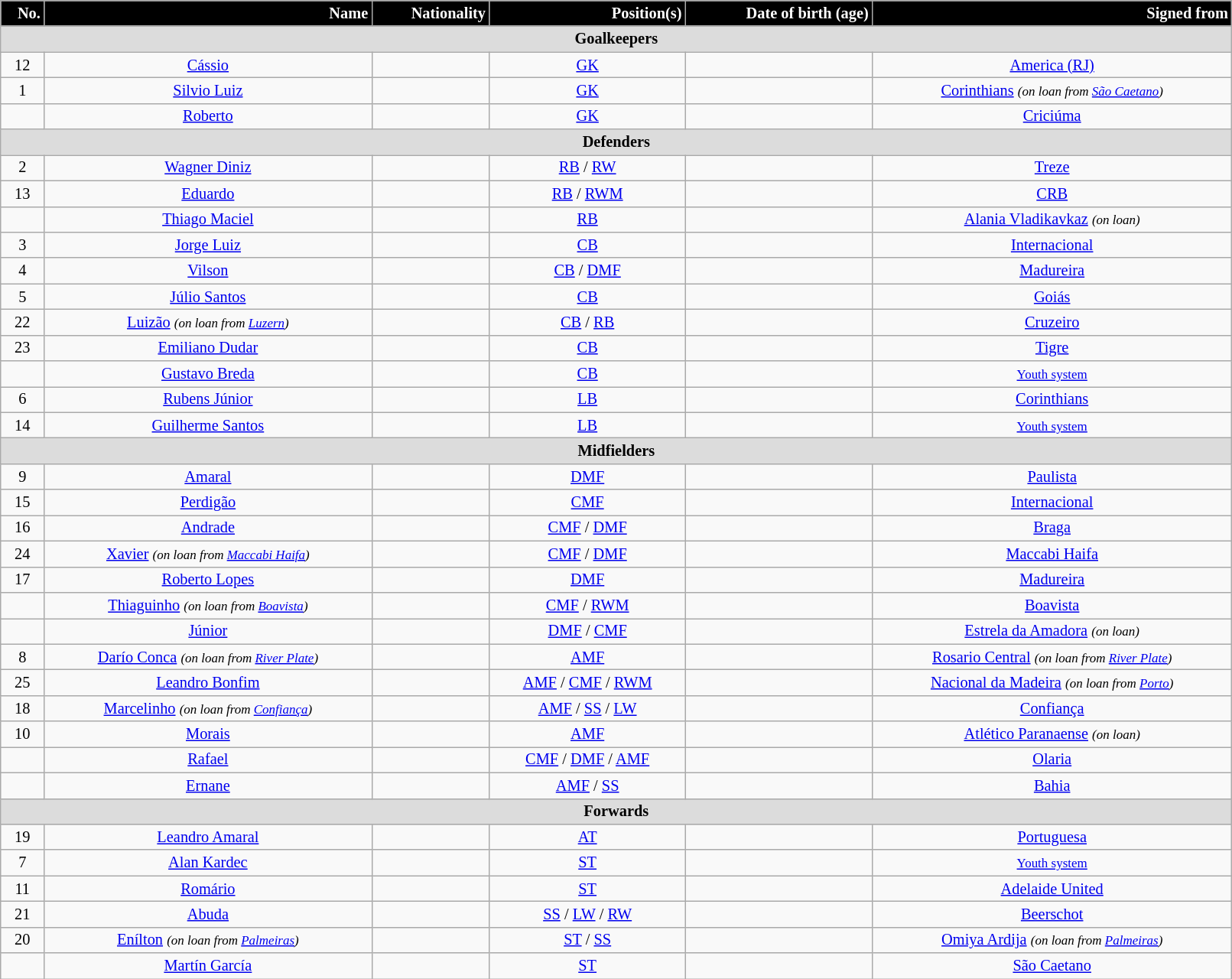<table class="wikitable"  style="text-align:center; font-size:85%; width:85%;">
<tr>
<th style="background:black; color:white; text-align:right;">No.</th>
<th style="background:black; color:white; text-align:right;">Name</th>
<th style="background:black; color:white; text-align:right;">Nationality</th>
<th style="background:black; color:white; text-align:right;">Position(s)</th>
<th style="background:black; color:white; text-align:right;">Date of birth (age)</th>
<th style="background:black; color:white; text-align:right;">Signed from</th>
</tr>
<tr>
<th colspan="6"  style="background:#dcdcdc; text-align:center;">Goalkeepers</th>
</tr>
<tr>
<td>12</td>
<td><a href='#'>Cássio</a></td>
<td></td>
<td><a href='#'>GK</a></td>
<td></td>
<td> <a href='#'>America (RJ)</a></td>
</tr>
<tr>
<td>1</td>
<td><a href='#'>Silvio Luiz</a></td>
<td></td>
<td><a href='#'>GK</a></td>
<td></td>
<td> <a href='#'>Corinthians</a> <small><em>(on loan from <a href='#'>São Caetano</a>)</em></small></td>
</tr>
<tr>
<td></td>
<td><a href='#'>Roberto</a></td>
<td></td>
<td><a href='#'>GK</a></td>
<td></td>
<td> <a href='#'>Criciúma</a></td>
</tr>
<tr>
<th colspan="6"  style="background:#dcdcdc; text-align:center;">Defenders</th>
</tr>
<tr>
<td>2</td>
<td><a href='#'>Wagner Diniz</a></td>
<td></td>
<td><a href='#'>RB</a> / <a href='#'>RW</a></td>
<td></td>
<td> <a href='#'>Treze</a></td>
</tr>
<tr>
<td>13</td>
<td><a href='#'>Eduardo</a></td>
<td></td>
<td><a href='#'>RB</a> / <a href='#'>RWM</a></td>
<td></td>
<td> <a href='#'>CRB</a></td>
</tr>
<tr>
<td></td>
<td><a href='#'>Thiago Maciel</a></td>
<td></td>
<td><a href='#'>RB</a></td>
<td></td>
<td> <a href='#'>Alania Vladikavkaz</a> <small><em>(on loan)</em></small></td>
</tr>
<tr>
<td>3</td>
<td><a href='#'>Jorge Luiz</a></td>
<td></td>
<td><a href='#'>CB</a></td>
<td></td>
<td> <a href='#'>Internacional</a></td>
</tr>
<tr>
<td>4</td>
<td><a href='#'>Vilson</a></td>
<td></td>
<td><a href='#'>CB</a> / <a href='#'>DMF</a></td>
<td></td>
<td> <a href='#'>Madureira</a></td>
</tr>
<tr>
<td>5</td>
<td><a href='#'>Júlio Santos</a></td>
<td></td>
<td><a href='#'>CB</a></td>
<td></td>
<td> <a href='#'>Goiás</a></td>
</tr>
<tr>
<td>22</td>
<td><a href='#'>Luizão</a> <small><em>(on loan from <a href='#'>Luzern</a>)</em></small></td>
<td></td>
<td><a href='#'>CB</a> / <a href='#'>RB</a></td>
<td></td>
<td> <a href='#'>Cruzeiro</a></td>
</tr>
<tr>
<td>23</td>
<td><a href='#'>Emiliano Dudar</a></td>
<td></td>
<td><a href='#'>CB</a></td>
<td></td>
<td> <a href='#'>Tigre</a></td>
</tr>
<tr>
<td></td>
<td><a href='#'>Gustavo Breda</a></td>
<td></td>
<td><a href='#'>CB</a></td>
<td></td>
<td><small><a href='#'>Youth system</a></small></td>
</tr>
<tr>
<td>6</td>
<td><a href='#'>Rubens Júnior</a></td>
<td></td>
<td><a href='#'>LB</a></td>
<td></td>
<td> <a href='#'>Corinthians</a></td>
</tr>
<tr>
<td>14</td>
<td><a href='#'>Guilherme Santos</a></td>
<td></td>
<td><a href='#'>LB</a></td>
<td></td>
<td><small><a href='#'>Youth system</a></small></td>
</tr>
<tr>
<th colspan="7"  style="background:#dcdcdc; text-align:center;">Midfielders</th>
</tr>
<tr>
<td>9</td>
<td><a href='#'>Amaral</a></td>
<td></td>
<td><a href='#'>DMF</a></td>
<td></td>
<td> <a href='#'>Paulista</a></td>
</tr>
<tr>
<td>15</td>
<td><a href='#'>Perdigão</a></td>
<td></td>
<td><a href='#'>CMF</a></td>
<td></td>
<td> <a href='#'>Internacional</a></td>
</tr>
<tr>
<td>16</td>
<td><a href='#'>Andrade</a></td>
<td></td>
<td><a href='#'>CMF</a> / <a href='#'>DMF</a></td>
<td></td>
<td> <a href='#'>Braga</a></td>
</tr>
<tr>
<td>24</td>
<td><a href='#'>Xavier</a> <small><em>(on loan from <a href='#'>Maccabi Haifa</a>)</em></small></td>
<td></td>
<td><a href='#'>CMF</a> / <a href='#'>DMF</a></td>
<td></td>
<td> <a href='#'>Maccabi Haifa</a></td>
</tr>
<tr>
<td>17</td>
<td><a href='#'>Roberto Lopes</a></td>
<td></td>
<td><a href='#'>DMF</a></td>
<td></td>
<td> <a href='#'>Madureira</a></td>
</tr>
<tr>
<td></td>
<td><a href='#'>Thiaguinho</a> <small><em>(on loan from <a href='#'>Boavista</a>)</em></small></td>
<td></td>
<td><a href='#'>CMF</a> / <a href='#'>RWM</a></td>
<td></td>
<td> <a href='#'>Boavista</a></td>
</tr>
<tr>
<td></td>
<td><a href='#'>Júnior</a></td>
<td></td>
<td><a href='#'>DMF</a> / <a href='#'>CMF</a></td>
<td></td>
<td> <a href='#'>Estrela da Amadora</a> <small><em>(on loan)</em></small></td>
</tr>
<tr>
<td>8</td>
<td><a href='#'>Darío Conca</a> <small><em>(on loan from <a href='#'>River Plate</a>)</em></small></td>
<td></td>
<td><a href='#'>AMF</a></td>
<td></td>
<td> <a href='#'>Rosario Central</a> <small><em>(on loan from <a href='#'>River Plate</a>)</em></small></td>
</tr>
<tr>
<td>25</td>
<td><a href='#'>Leandro Bonfim</a></td>
<td></td>
<td><a href='#'>AMF</a> / <a href='#'>CMF</a> / <a href='#'>RWM</a></td>
<td></td>
<td> <a href='#'>Nacional da Madeira</a> <small><em>(on loan from <a href='#'>Porto</a>)</em></small></td>
</tr>
<tr>
<td>18</td>
<td><a href='#'>Marcelinho</a> <small><em>(on loan from <a href='#'>Confiança</a>)</em></small></td>
<td></td>
<td><a href='#'>AMF</a> / <a href='#'>SS</a> / <a href='#'>LW</a></td>
<td></td>
<td> <a href='#'>Confiança</a></td>
</tr>
<tr>
<td>10</td>
<td><a href='#'>Morais</a></td>
<td></td>
<td><a href='#'>AMF</a></td>
<td></td>
<td> <a href='#'>Atlético Paranaense</a> <small><em>(on loan)</em></small></td>
</tr>
<tr>
<td></td>
<td><a href='#'>Rafael</a></td>
<td></td>
<td><a href='#'>CMF</a> / <a href='#'>DMF</a> / <a href='#'>AMF</a></td>
<td></td>
<td> <a href='#'>Olaria</a></td>
</tr>
<tr>
<td></td>
<td><a href='#'>Ernane</a></td>
<td></td>
<td><a href='#'>AMF</a> / <a href='#'>SS</a></td>
<td></td>
<td> <a href='#'>Bahia</a></td>
</tr>
<tr>
<th colspan="11"  style="background:#dcdcdc; text-align:center;">Forwards</th>
</tr>
<tr>
<td>19</td>
<td><a href='#'>Leandro Amaral</a></td>
<td></td>
<td><a href='#'>AT</a></td>
<td></td>
<td> <a href='#'>Portuguesa</a></td>
</tr>
<tr>
<td>7</td>
<td><a href='#'>Alan Kardec</a></td>
<td></td>
<td><a href='#'>ST</a></td>
<td></td>
<td><small><a href='#'>Youth system</a></small></td>
</tr>
<tr>
<td>11</td>
<td><a href='#'>Romário</a></td>
<td></td>
<td><a href='#'>ST</a></td>
<td></td>
<td> <a href='#'>Adelaide United</a></td>
</tr>
<tr>
<td>21</td>
<td><a href='#'>Abuda</a></td>
<td></td>
<td><a href='#'>SS</a> / <a href='#'>LW</a> / <a href='#'>RW</a></td>
<td></td>
<td> <a href='#'>Beerschot</a></td>
</tr>
<tr>
<td>20</td>
<td><a href='#'>Enílton</a> <small><em>(on loan from <a href='#'>Palmeiras</a>)</em></small></td>
<td></td>
<td><a href='#'>ST</a> / <a href='#'>SS</a></td>
<td></td>
<td> <a href='#'>Omiya Ardija</a> <small><em>(on loan from <a href='#'>Palmeiras</a>)</em></small></td>
</tr>
<tr>
<td></td>
<td><a href='#'>Martín García</a></td>
<td></td>
<td><a href='#'>ST</a></td>
<td></td>
<td> <a href='#'>São Caetano</a></td>
</tr>
</table>
